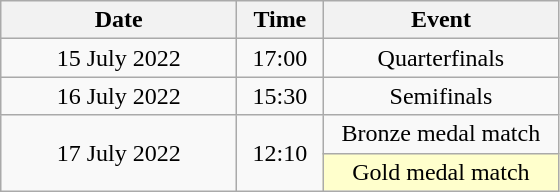<table class = "wikitable" style="text-align:center;">
<tr>
<th width=150>Date</th>
<th width=50>Time</th>
<th width=150>Event</th>
</tr>
<tr>
<td>15 July 2022</td>
<td>17:00</td>
<td>Quarterfinals</td>
</tr>
<tr>
<td>16 July 2022</td>
<td>15:30</td>
<td>Semifinals</td>
</tr>
<tr>
<td rowspan=2>17 July 2022</td>
<td rowspan=2>12:10</td>
<td>Bronze  medal match</td>
</tr>
<tr>
<td bgcolor=ffffcc>Gold medal match</td>
</tr>
</table>
